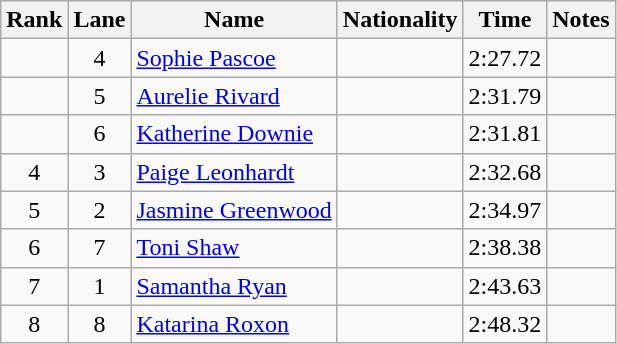<table class="wikitable sortable" style="text-align:center">
<tr>
<th>Rank</th>
<th>Lane</th>
<th>Name</th>
<th>Nationality</th>
<th>Time</th>
<th>Notes</th>
</tr>
<tr>
<td></td>
<td>4</td>
<td align=left><a href='#'>Sophie Pascoe</a></td>
<td align=left></td>
<td>2:27.72</td>
<td></td>
</tr>
<tr>
<td></td>
<td>5</td>
<td align=left><a href='#'>Aurelie Rivard</a></td>
<td align=left></td>
<td>2:31.79</td>
<td></td>
</tr>
<tr>
<td></td>
<td>6</td>
<td align=left><a href='#'>Katherine Downie</a></td>
<td align=left></td>
<td>2:31.81</td>
<td></td>
</tr>
<tr>
<td>4</td>
<td>3</td>
<td align=left><a href='#'>Paige Leonhardt</a></td>
<td align=left></td>
<td>2:32.68</td>
<td></td>
</tr>
<tr>
<td>5</td>
<td>2</td>
<td align=left><a href='#'>Jasmine Greenwood</a></td>
<td align=left></td>
<td>2:34.97</td>
<td></td>
</tr>
<tr>
<td>6</td>
<td>7</td>
<td align=left><a href='#'>Toni Shaw</a></td>
<td align=left></td>
<td>2:38.38</td>
<td></td>
</tr>
<tr>
<td>7</td>
<td>1</td>
<td align=left><a href='#'>Samantha Ryan</a></td>
<td align=left></td>
<td>2:43.63</td>
<td></td>
</tr>
<tr>
<td>8</td>
<td>8</td>
<td align=left><a href='#'>Katarina Roxon</a></td>
<td align=left></td>
<td>2:48.32</td>
<td></td>
</tr>
</table>
